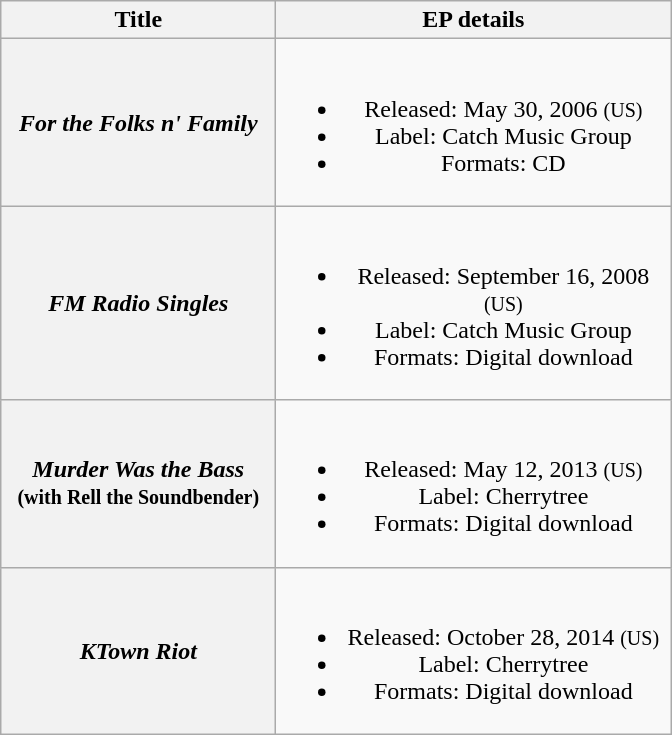<table class="wikitable plainrowheaders" style="text-align:center;" border="1">
<tr>
<th scope="col" style="width:11em;">Title</th>
<th scope="col" style="width:16em;">EP details</th>
</tr>
<tr>
<th scope="row"><em>For the Folks n' Family</em></th>
<td><br><ul><li>Released: May 30, 2006 <small>(US)</small></li><li>Label: Catch Music Group</li><li>Formats: CD</li></ul></td>
</tr>
<tr>
<th scope="row"><em>FM Radio Singles</em></th>
<td><br><ul><li>Released: September 16, 2008 <small>(US)</small></li><li>Label: Catch Music Group</li><li>Formats: Digital download</li></ul></td>
</tr>
<tr>
<th scope="row"><em>Murder Was the Bass</em><br><small>(with Rell the Soundbender)</small></th>
<td><br><ul><li>Released: May 12, 2013 <small>(US)</small></li><li>Label: Cherrytree</li><li>Formats: Digital download</li></ul></td>
</tr>
<tr>
<th scope="row"><em>KTown Riot</em></th>
<td><br><ul><li>Released: October 28, 2014 <small>(US)</small></li><li>Label: Cherrytree</li><li>Formats: Digital download</li></ul></td>
</tr>
</table>
